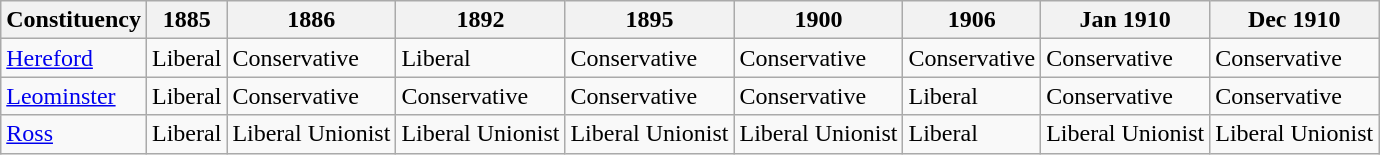<table class="wikitable sortable">
<tr>
<th>Constituency</th>
<th>1885</th>
<th>1886</th>
<th>1892</th>
<th>1895</th>
<th>1900</th>
<th>1906</th>
<th>Jan 1910</th>
<th>Dec 1910</th>
</tr>
<tr>
<td><a href='#'>Hereford</a></td>
<td bgcolor=>Liberal</td>
<td bgcolor=>Conservative</td>
<td bgcolor=>Liberal</td>
<td bgcolor=>Conservative</td>
<td bgcolor=>Conservative</td>
<td bgcolor=>Conservative</td>
<td bgcolor=>Conservative</td>
<td bgcolor=>Conservative</td>
</tr>
<tr>
<td><a href='#'>Leominster</a></td>
<td bgcolor=>Liberal</td>
<td bgcolor=>Conservative</td>
<td bgcolor=>Conservative</td>
<td bgcolor=>Conservative</td>
<td bgcolor=>Conservative</td>
<td bgcolor=>Liberal</td>
<td bgcolor=>Conservative</td>
<td bgcolor=>Conservative</td>
</tr>
<tr>
<td><a href='#'>Ross</a></td>
<td bgcolor=>Liberal</td>
<td bgcolor=>Liberal Unionist</td>
<td bgcolor=>Liberal Unionist</td>
<td bgcolor=>Liberal Unionist</td>
<td bgcolor=>Liberal Unionist</td>
<td bgcolor=>Liberal</td>
<td bgcolor=>Liberal Unionist</td>
<td bgcolor=>Liberal Unionist</td>
</tr>
</table>
